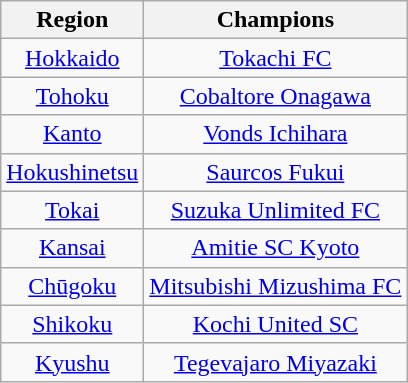<table class="wikitable" style="text-align:center;">
<tr>
<th>Region</th>
<th>Champions</th>
</tr>
<tr>
<td><a href='#'>Hokkaido</a></td>
<td><a href='#'>Tokachi FC</a></td>
</tr>
<tr>
<td><a href='#'>Tohoku</a></td>
<td><a href='#'>Cobaltore Onagawa</a></td>
</tr>
<tr>
<td><a href='#'>Kanto</a></td>
<td><a href='#'>Vonds Ichihara</a></td>
</tr>
<tr>
<td><a href='#'>Hokushinetsu</a></td>
<td><a href='#'>Saurcos Fukui</a></td>
</tr>
<tr>
<td><a href='#'>Tokai</a></td>
<td><a href='#'>Suzuka Unlimited FC</a></td>
</tr>
<tr>
<td><a href='#'>Kansai</a></td>
<td><a href='#'>Amitie SC Kyoto</a></td>
</tr>
<tr>
<td><a href='#'>Chūgoku</a></td>
<td><a href='#'>Mitsubishi Mizushima FC</a></td>
</tr>
<tr>
<td><a href='#'>Shikoku</a></td>
<td><a href='#'>Kochi United SC</a></td>
</tr>
<tr>
<td><a href='#'>Kyushu</a></td>
<td><a href='#'>Tegevajaro Miyazaki</a></td>
</tr>
</table>
